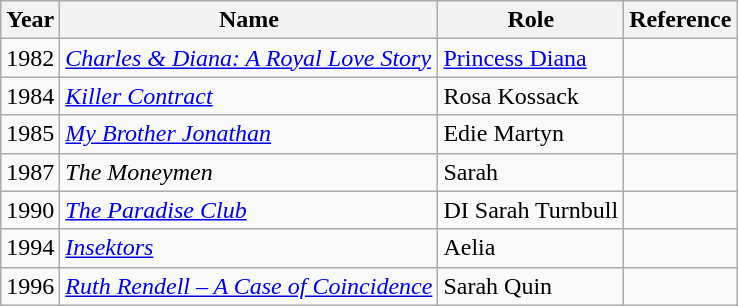<table class="wikitable">
<tr>
<th>Year</th>
<th>Name</th>
<th>Role</th>
<th>Reference</th>
</tr>
<tr>
<td>1982</td>
<td><em><a href='#'>Charles & Diana: A Royal Love Story</a></em></td>
<td><a href='#'>Princess Diana</a></td>
<td></td>
</tr>
<tr>
<td>1984</td>
<td><em><a href='#'>Killer Contract</a></em></td>
<td>Rosa Kossack</td>
<td></td>
</tr>
<tr>
<td>1985</td>
<td><em><a href='#'>My Brother Jonathan</a></em></td>
<td>Edie Martyn</td>
<td></td>
</tr>
<tr>
<td>1987</td>
<td><em>The Moneymen</em></td>
<td>Sarah</td>
<td></td>
</tr>
<tr>
<td>1990</td>
<td><em><a href='#'>The Paradise Club</a></em></td>
<td>DI Sarah Turnbull</td>
<td></td>
</tr>
<tr>
<td>1994</td>
<td><em><a href='#'>Insektors</a></em></td>
<td>Aelia</td>
<td></td>
</tr>
<tr>
<td>1996</td>
<td><em><a href='#'>Ruth Rendell – A Case of Coincidence</a></em></td>
<td>Sarah Quin</td>
<td></td>
</tr>
</table>
